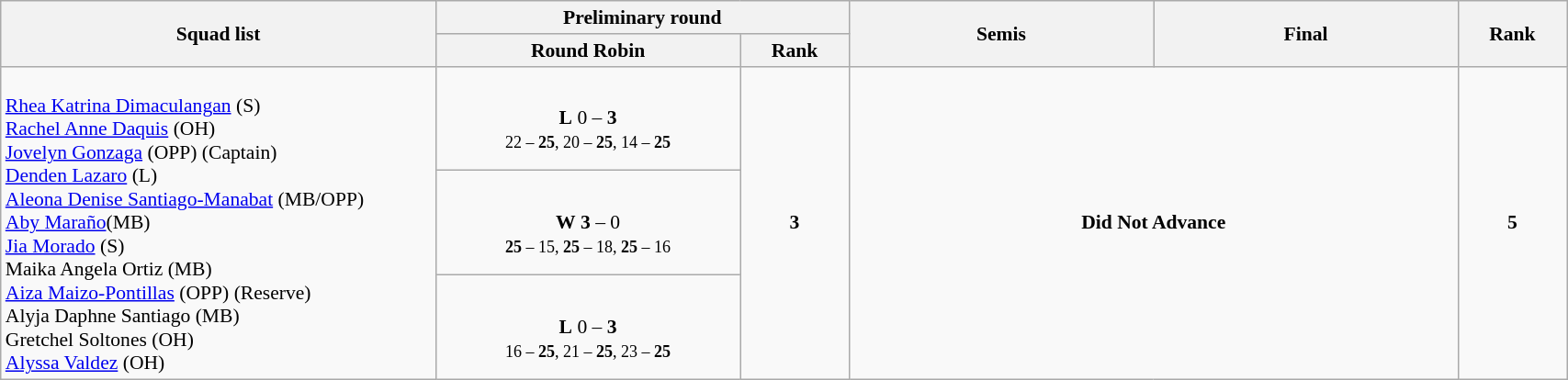<table class="wikitable" width="90%" style="text-align:left; font-size:90%">
<tr>
<th rowspan="2" width="20%">Squad list</th>
<th colspan="2">Preliminary round</th>
<th rowspan="2" width="14%">Semis</th>
<th rowspan="2" width="14%">Final</th>
<th rowspan="2" width="5%">Rank</th>
</tr>
<tr>
<th width="14%">Round Robin</th>
<th width="5%">Rank</th>
</tr>
<tr>
<td rowspan="3"><br><a href='#'>Rhea Katrina Dimaculangan</a> (S)<br>
<a href='#'>Rachel Anne Daquis</a> (OH)<br>
<a href='#'>Jovelyn Gonzaga</a> (OPP) (Captain)<br>
<a href='#'>Denden Lazaro</a> (L)<br>
<a href='#'>Aleona Denise Santiago-Manabat</a> (MB/OPP)<br>
<a href='#'>Aby Maraño</a>(MB)<br>
<a href='#'>Jia Morado</a> (S)<br>
Maika Angela Ortiz (MB)<br>
<a href='#'>Aiza Maizo-Pontillas</a> (OPP) (Reserve)<br>
Alyja Daphne Santiago (MB)<br>
Gretchel Soltones (OH)<br>
<a href='#'>Alyssa Valdez</a> (OH)<br></td>
<td align=center><br> <strong>L</strong> 0 – <strong>3</strong> <br> <small> 22 – <strong>25</strong>, 20 – <strong>25</strong>,  14 – <strong>25</strong> </small></td>
<td rowspan=3 align=center><strong>3</strong></td>
<td rowspan=3 align=center colspan=2><strong>Did Not Advance</strong></td>
<td rowspan=3 align=center><strong>5</strong></td>
</tr>
<tr>
<td align=center><br> <strong>W</strong> <strong>3</strong> – 0 <br> <small> <strong>25</strong> – 15, <strong>25</strong> – 18, <strong>25</strong> – 16 </small></td>
</tr>
<tr>
<td align=center><br> <strong>L</strong> 0 – <strong>3</strong> <br> <small> 16 – <strong>25</strong>, 21 – <strong>25</strong>, 23 – <strong>25</strong> </small></td>
</tr>
</table>
